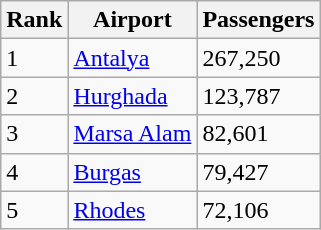<table class="wikitable sortable">
<tr>
<th>Rank</th>
<th>Airport</th>
<th>Passengers</th>
</tr>
<tr>
<td>1</td>
<td><a href='#'>Antalya</a></td>
<td>267,250</td>
</tr>
<tr>
<td>2</td>
<td><a href='#'>Hurghada</a></td>
<td>123,787</td>
</tr>
<tr>
<td>3</td>
<td><a href='#'>Marsa Alam</a></td>
<td>82,601</td>
</tr>
<tr>
<td>4</td>
<td><a href='#'>Burgas</a></td>
<td>79,427</td>
</tr>
<tr>
<td>5</td>
<td><a href='#'>Rhodes</a></td>
<td>72,106</td>
</tr>
</table>
